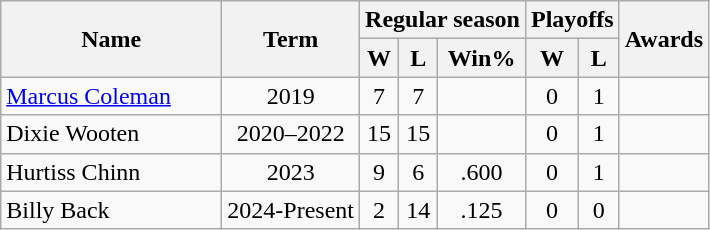<table class="wikitable" style="text-align:center">
<tr>
<th rowspan="2" style="width:140px;">Name</th>
<th rowspan="2">Term</th>
<th colspan="3">Regular season</th>
<th colspan="2">Playoffs</th>
<th rowspan="2">Awards</th>
</tr>
<tr>
<th>W</th>
<th>L</th>
<th>Win%</th>
<th>W</th>
<th>L</th>
</tr>
<tr>
<td align=left><a href='#'>Marcus Coleman</a></td>
<td>2019</td>
<td>7</td>
<td>7</td>
<td></td>
<td>0</td>
<td>1</td>
<td align=left></td>
</tr>
<tr>
<td align=left>Dixie Wooten</td>
<td>2020–2022</td>
<td>15</td>
<td>15</td>
<td></td>
<td>0</td>
<td>1</td>
<td align=left></td>
</tr>
<tr>
<td align=left>Hurtiss Chinn</td>
<td>2023</td>
<td>9</td>
<td>6</td>
<td>.600</td>
<td>0</td>
<td>1</td>
<td></td>
</tr>
<tr>
<td align=left>Billy Back</td>
<td>2024-Present</td>
<td>2</td>
<td>14</td>
<td>.125</td>
<td>0</td>
<td>0</td>
<td></td>
</tr>
</table>
